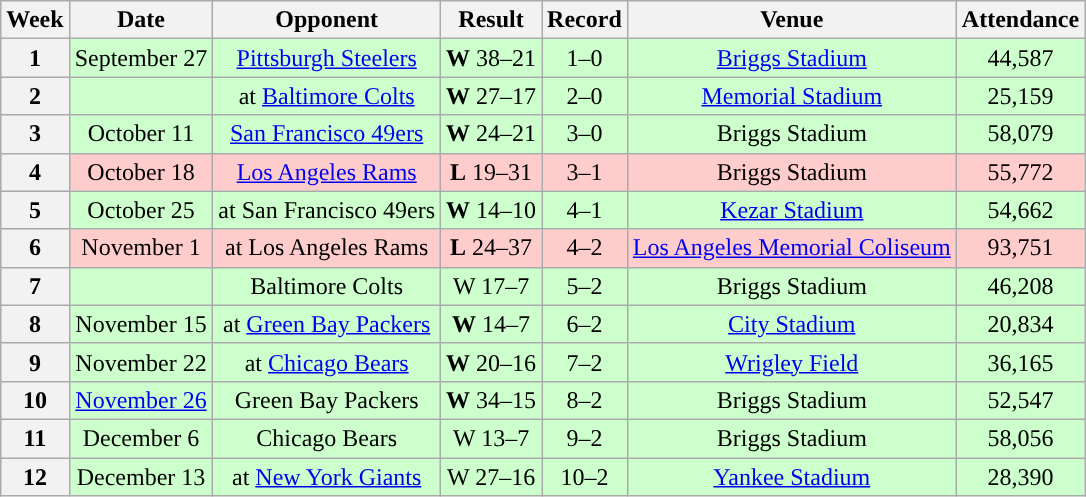<table class="wikitable" style="text-align:center">
<tr>
<th>Week</th>
<th>Date</th>
<th>Opponent</th>
<th>Result</th>
<th>Record</th>
<th>Venue</th>
<th>Attendance</th>
</tr>
<tr style="background:#cfc">
<th>1</th>
<td>September 27</td>
<td><a href='#'>Pittsburgh Steelers</a></td>
<td><strong>W</strong> 38–21</td>
<td>1–0</td>
<td><a href='#'>Briggs Stadium</a></td>
<td>44,587</td>
</tr>
<tr style="background:#cfc">
<th>2</th>
<td></td>
<td>at <a href='#'>Baltimore Colts</a></td>
<td><strong>W</strong> 27–17</td>
<td>2–0</td>
<td><a href='#'>Memorial Stadium</a></td>
<td>25,159</td>
</tr>
<tr style="background:#cfc">
<th>3</th>
<td>October 11</td>
<td><a href='#'>San Francisco 49ers</a></td>
<td><strong>W</strong> 24–21</td>
<td>3–0</td>
<td>Briggs Stadium</td>
<td>58,079</td>
</tr>
<tr style="background:#fcc">
<th>4</th>
<td>October 18</td>
<td><a href='#'>Los Angeles Rams</a></td>
<td><strong>L</strong> 19–31</td>
<td>3–1</td>
<td>Briggs Stadium</td>
<td>55,772</td>
</tr>
<tr style="background:#cfc">
<th>5</th>
<td>October 25</td>
<td>at San Francisco 49ers</td>
<td><strong>W</strong> 14–10</td>
<td>4–1</td>
<td><a href='#'>Kezar Stadium</a></td>
<td>54,662</td>
</tr>
<tr style="background:#fcc">
<th>6</th>
<td>November 1</td>
<td>at Los Angeles Rams</td>
<td><strong>L</strong> 24–37</td>
<td>4–2</td>
<td><a href='#'>Los Angeles Memorial Coliseum</a></td>
<td>93,751</td>
</tr>
<tr style="background:#cfc">
<th>7</th>
<td></td>
<td>Baltimore Colts</td>
<td>W 17–7</td>
<td>5–2</td>
<td>Briggs Stadium</td>
<td>46,208</td>
</tr>
<tr style="background:#cfc">
<th>8</th>
<td>November 15</td>
<td>at <a href='#'>Green Bay Packers</a></td>
<td><strong>W</strong> 14–7</td>
<td>6–2</td>
<td><a href='#'>City Stadium</a></td>
<td>20,834</td>
</tr>
<tr style="background:#cfc">
<th>9</th>
<td>November 22</td>
<td>at <a href='#'>Chicago Bears</a></td>
<td><strong>W</strong> 20–16</td>
<td>7–2</td>
<td><a href='#'>Wrigley Field</a></td>
<td>36,165</td>
</tr>
<tr style="background:#cfc">
<th>10</th>
<td><a href='#'>November 26</a></td>
<td>Green Bay Packers</td>
<td><strong>W</strong> 34–15</td>
<td>8–2</td>
<td>Briggs Stadium</td>
<td>52,547</td>
</tr>
<tr style="background:#cfc">
<th>11</th>
<td>December 6</td>
<td>Chicago Bears</td>
<td>W 13–7</td>
<td>9–2</td>
<td>Briggs Stadium</td>
<td>58,056</td>
</tr>
<tr style="background:#cfc">
<th>12</th>
<td>December 13</td>
<td>at <a href='#'>New York Giants</a></td>
<td>W 27–16</td>
<td>10–2</td>
<td><a href='#'>Yankee Stadium</a></td>
<td>28,390</td>
</tr>
</table>
